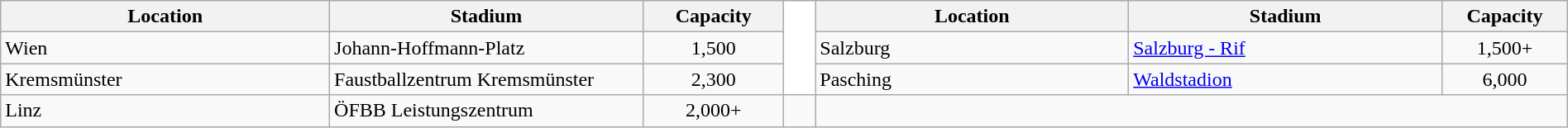<table class="wikitable" style="width:100%;">
<tr class="hintergrundfarbe1">
<th style="width: 21%;">Location</th>
<th style="width: 20%;">Stadium</th>
<th style="width: 9%;">Capacity</th>
<td style="width: 2%; background-color: #ffffff; border: 0px;" rowspan="3"></td>
<th style="width: 20%;">Location</th>
<th style="width: 20%;">Stadium</th>
<th style="width: 9%;">Capacity</th>
</tr>
<tr>
<td>Wien</td>
<td>Johann-Hoffmann-Platz</td>
<td style="text-align: center;">1,500</td>
<td>Salzburg</td>
<td><a href='#'>Salzburg - Rif</a></td>
<td style="text-align: center;">1,500+</td>
</tr>
<tr>
<td>Kremsmünster</td>
<td>Faustballzentrum Kremsmünster</td>
<td style="text-align: center;">2,300</td>
<td>Pasching</td>
<td><a href='#'>Waldstadion</a></td>
<td style="text-align: center;">6,000</td>
</tr>
<tr>
<td>Linz</td>
<td>ÖFBB Leistungszentrum</td>
<td style="text-align: center;">2,000+</td>
<td></td>
</tr>
</table>
